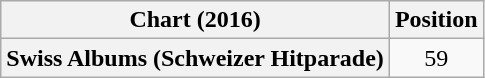<table class="wikitable plainrowheaders" style="text-align:center">
<tr>
<th scope="col">Chart (2016)</th>
<th scope="col">Position</th>
</tr>
<tr>
<th scope="row">Swiss Albums (Schweizer Hitparade)</th>
<td>59</td>
</tr>
</table>
